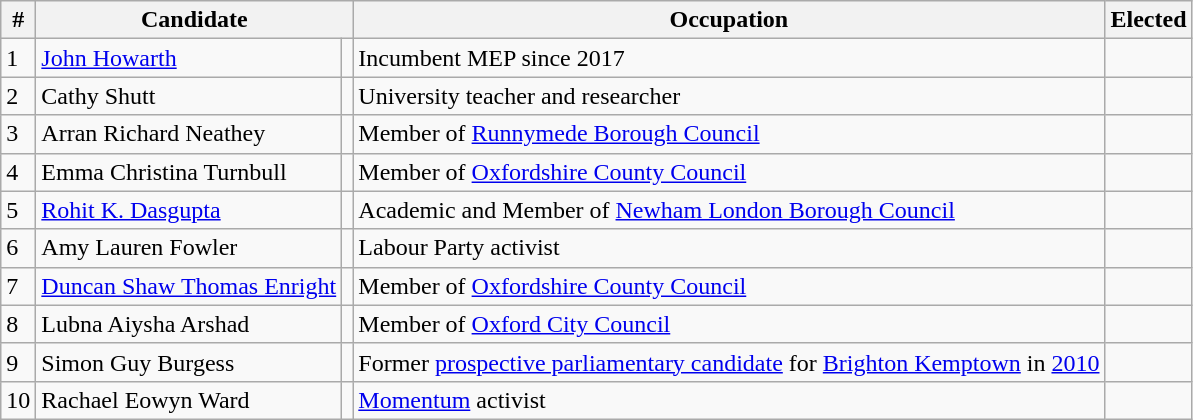<table class="wikitable">
<tr>
<th>#</th>
<th colspan="2">Candidate</th>
<th>Occupation</th>
<th>Elected</th>
</tr>
<tr>
<td>1</td>
<td><a href='#'>John Howarth</a></td>
<td></td>
<td>Incumbent MEP since 2017</td>
<td></td>
</tr>
<tr>
<td>2</td>
<td>Cathy Shutt</td>
<td></td>
<td>University teacher and researcher</td>
<td></td>
</tr>
<tr>
<td>3</td>
<td>Arran Richard Neathey</td>
<td></td>
<td>Member of <a href='#'>Runnymede Borough Council</a></td>
<td></td>
</tr>
<tr>
<td>4</td>
<td>Emma Christina Turnbull</td>
<td></td>
<td>Member of <a href='#'>Oxfordshire County Council</a></td>
<td></td>
</tr>
<tr>
<td>5</td>
<td><a href='#'>Rohit K. Dasgupta</a></td>
<td></td>
<td>Academic and Member of <a href='#'>Newham London Borough Council</a></td>
<td></td>
</tr>
<tr>
<td>6</td>
<td>Amy Lauren Fowler</td>
<td></td>
<td>Labour Party activist</td>
<td></td>
</tr>
<tr>
<td>7</td>
<td><a href='#'>Duncan Shaw Thomas Enright</a></td>
<td></td>
<td>Member of <a href='#'>Oxfordshire County Council</a></td>
<td></td>
</tr>
<tr>
<td>8</td>
<td>Lubna Aiysha Arshad</td>
<td></td>
<td>Member of <a href='#'>Oxford City Council</a></td>
<td></td>
</tr>
<tr>
<td>9</td>
<td>Simon Guy Burgess</td>
<td></td>
<td>Former <a href='#'>prospective parliamentary candidate</a> for <a href='#'>Brighton Kemptown</a> in <a href='#'>2010</a></td>
<td></td>
</tr>
<tr>
<td>10</td>
<td>Rachael Eowyn Ward</td>
<td></td>
<td><a href='#'>Momentum</a> activist</td>
<td></td>
</tr>
</table>
